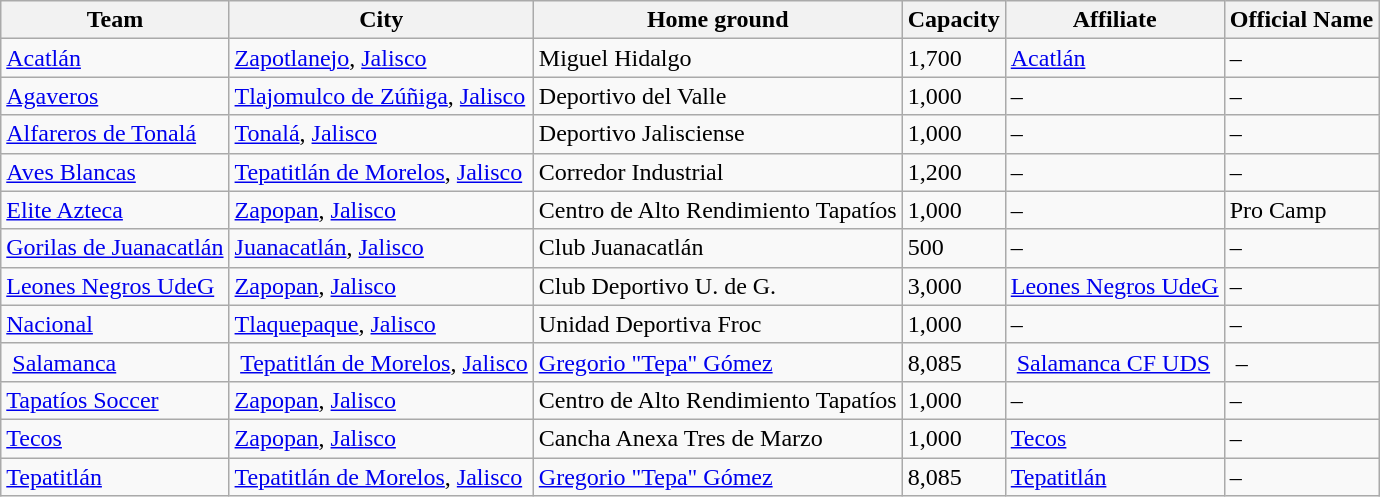<table class="wikitable sortable">
<tr>
<th>Team</th>
<th>City</th>
<th>Home ground</th>
<th>Capacity</th>
<th>Affiliate</th>
<th>Official Name</th>
</tr>
<tr>
<td><a href='#'>Acatlán</a></td>
<td><a href='#'>Zapotlanejo</a>, <a href='#'>Jalisco</a></td>
<td>Miguel Hidalgo</td>
<td>1,700</td>
<td><a href='#'>Acatlán</a></td>
<td>–</td>
</tr>
<tr>
<td><a href='#'>Agaveros</a></td>
<td><a href='#'>Tlajomulco de Zúñiga</a>, <a href='#'>Jalisco</a></td>
<td>Deportivo del Valle</td>
<td>1,000</td>
<td>–</td>
<td>–</td>
</tr>
<tr>
<td><a href='#'>Alfareros de Tonalá</a></td>
<td><a href='#'>Tonalá</a>, <a href='#'>Jalisco</a></td>
<td>Deportivo Jalisciense</td>
<td>1,000</td>
<td>–</td>
<td>–</td>
</tr>
<tr>
<td><a href='#'>Aves Blancas</a></td>
<td><a href='#'>Tepatitlán de Morelos</a>, <a href='#'>Jalisco</a></td>
<td>Corredor Industrial</td>
<td>1,200</td>
<td>–</td>
<td>–</td>
</tr>
<tr>
<td><a href='#'>Elite Azteca</a></td>
<td><a href='#'>Zapopan</a>, <a href='#'>Jalisco</a></td>
<td>Centro de Alto Rendimiento Tapatíos</td>
<td>1,000</td>
<td>–</td>
<td>Pro Camp</td>
</tr>
<tr>
<td><a href='#'>Gorilas de Juanacatlán</a></td>
<td><a href='#'>Juanacatlán</a>, <a href='#'>Jalisco</a></td>
<td>Club Juanacatlán</td>
<td>500</td>
<td>–</td>
<td>–</td>
</tr>
<tr>
<td><a href='#'>Leones Negros UdeG</a></td>
<td><a href='#'>Zapopan</a>, <a href='#'>Jalisco</a></td>
<td>Club Deportivo U. de G.</td>
<td>3,000</td>
<td><a href='#'>Leones Negros UdeG</a></td>
<td>–</td>
</tr>
<tr>
<td><a href='#'>Nacional</a></td>
<td><a href='#'>Tlaquepaque</a>, <a href='#'>Jalisco</a></td>
<td>Unidad Deportiva Froc</td>
<td>1,000</td>
<td>–</td>
<td>–</td>
</tr>
<tr>
<td> <a href='#'>Salamanca</a></td>
<td> <a href='#'>Tepatitlán de Morelos</a>, <a href='#'>Jalisco</a></td>
<td><a href='#'>Gregorio "Tepa" Gómez</a></td>
<td>8,085</td>
<td> <a href='#'>Salamanca CF UDS</a> </td>
<td> –</td>
</tr>
<tr>
<td><a href='#'>Tapatíos Soccer</a></td>
<td><a href='#'>Zapopan</a>, <a href='#'>Jalisco</a></td>
<td>Centro de Alto Rendimiento Tapatíos</td>
<td>1,000</td>
<td>–</td>
<td>–</td>
</tr>
<tr>
<td><a href='#'>Tecos</a></td>
<td><a href='#'>Zapopan</a>, <a href='#'>Jalisco</a></td>
<td>Cancha Anexa Tres de Marzo</td>
<td>1,000</td>
<td><a href='#'>Tecos</a></td>
<td>–</td>
</tr>
<tr>
<td><a href='#'>Tepatitlán</a></td>
<td><a href='#'>Tepatitlán de Morelos</a>, <a href='#'>Jalisco</a></td>
<td><a href='#'>Gregorio "Tepa" Gómez</a></td>
<td>8,085</td>
<td><a href='#'>Tepatitlán</a></td>
<td>–</td>
</tr>
</table>
